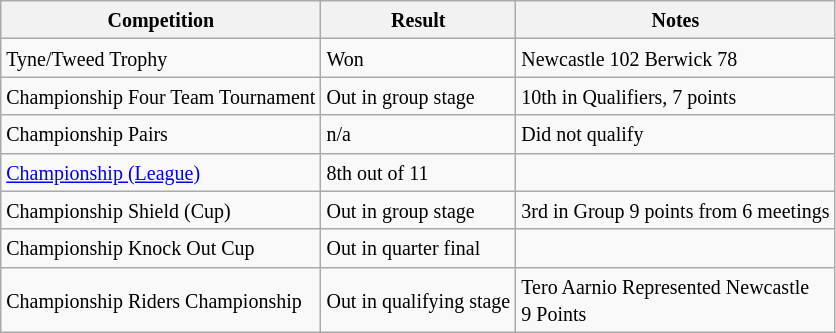<table class="wikitable">
<tr>
<th><small>Competition</small></th>
<th><small>Result</small></th>
<th><small>Notes</small></th>
</tr>
<tr>
<td><small>Tyne/Tweed Trophy</small></td>
<td><small>Won</small></td>
<td><small>Newcastle 102 Berwick 78</small></td>
</tr>
<tr>
<td><small>Championship Four Team Tournament</small></td>
<td><small>Out in group stage</small></td>
<td><small>10th in Qualifiers, 7 points</small></td>
</tr>
<tr>
<td><small>Championship Pairs</small></td>
<td><small>n/a</small></td>
<td><small>Did not qualify</small></td>
</tr>
<tr>
<td><a href='#'><small>Championship (League)</small></a></td>
<td><small>8th out of 11</small></td>
<td></td>
</tr>
<tr>
<td><small>Championship Shield (Cup)</small></td>
<td><small>Out in group stage</small></td>
<td><small>3rd in Group 9 points from 6 meetings</small></td>
</tr>
<tr>
<td><small>Championship Knock Out Cup</small></td>
<td><small>Out in quarter final</small></td>
<td></td>
</tr>
<tr>
<td><small>Championship Riders Championship</small></td>
<td><small>Out in qualifying stage</small></td>
<td><small>Tero Aarnio Represented Newcastle</small><br><small>9 Points</small></td>
</tr>
</table>
